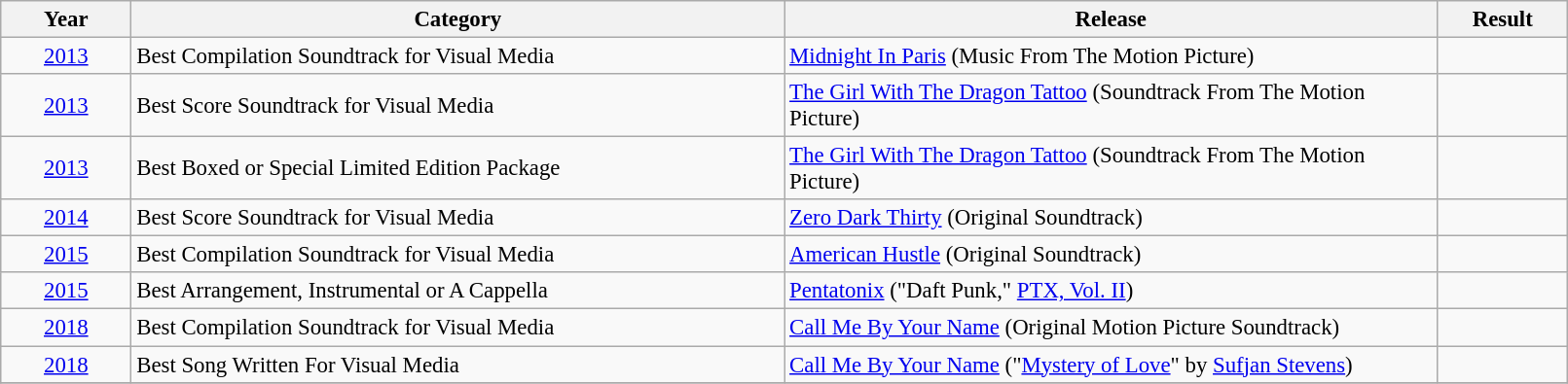<table class="wikitable" style="width:85%; font-size:95%;">
<tr>
<th style="width:5%;">Year</th>
<th style="width:25%;">Category</th>
<th style="width:25%;">Release</th>
<th style="width:5%;">Result</th>
</tr>
<tr>
<td style="text-align:center;"><a href='#'>2013</a></td>
<td>Best Compilation Soundtrack for Visual Media</td>
<td><a href='#'>Midnight In Paris</a> (Music From The Motion Picture)</td>
<td></td>
</tr>
<tr>
<td style="text-align:center;"><a href='#'>2013</a></td>
<td>Best Score Soundtrack for Visual Media</td>
<td><a href='#'>The Girl With The Dragon Tattoo</a> (Soundtrack From The Motion Picture)</td>
<td></td>
</tr>
<tr>
<td style="text-align:center;"><a href='#'>2013</a></td>
<td>Best Boxed or Special Limited Edition Package</td>
<td><a href='#'>The Girl With The Dragon Tattoo</a> (Soundtrack From The Motion Picture)</td>
<td></td>
</tr>
<tr>
<td style="text-align:center;"><a href='#'>2014</a></td>
<td>Best Score Soundtrack for Visual Media</td>
<td><a href='#'>Zero Dark Thirty</a> (Original Soundtrack)</td>
<td></td>
</tr>
<tr>
<td style="text-align:center;"><a href='#'>2015</a></td>
<td>Best Compilation Soundtrack for Visual Media</td>
<td><a href='#'>American Hustle</a> (Original Soundtrack)</td>
<td></td>
</tr>
<tr>
<td style="text-align:center;"><a href='#'>2015</a></td>
<td>Best Arrangement, Instrumental or A Cappella</td>
<td><a href='#'>Pentatonix</a> ("Daft Punk," <a href='#'>PTX, Vol. II</a>)</td>
<td></td>
</tr>
<tr>
<td style="text-align:center;"><a href='#'>2018</a></td>
<td>Best Compilation Soundtrack for Visual Media</td>
<td><a href='#'>Call Me By Your Name</a> (Original Motion Picture Soundtrack)</td>
<td></td>
</tr>
<tr>
<td style="text-align:center;"><a href='#'>2018</a></td>
<td>Best Song Written For Visual Media</td>
<td><a href='#'>Call Me By Your Name</a> ("<a href='#'>Mystery of Love</a>" by <a href='#'>Sufjan Stevens</a>)</td>
<td></td>
</tr>
<tr>
</tr>
</table>
